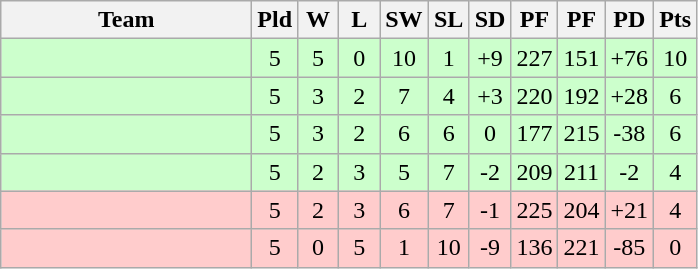<table class=wikitable style="text-align:center">
<tr>
<th width=160>Team</th>
<th width=20>Pld</th>
<th width=20>W</th>
<th width=20>L</th>
<th width=20>SW</th>
<th width=20>SL</th>
<th width=20>SD</th>
<th width=20>PF</th>
<th width=20>PF</th>
<th width=20>PD</th>
<th width=20>Pts</th>
</tr>
<tr bgcolor="ccffcc">
<td align=left></td>
<td>5</td>
<td>5</td>
<td>0</td>
<td>10</td>
<td>1</td>
<td>+9</td>
<td>227</td>
<td>151</td>
<td>+76</td>
<td>10</td>
</tr>
<tr bgcolor="ccffcc">
<td align=left></td>
<td>5</td>
<td>3</td>
<td>2</td>
<td>7</td>
<td>4</td>
<td>+3</td>
<td>220</td>
<td>192</td>
<td>+28</td>
<td>6</td>
</tr>
<tr bgcolor="ccffcc">
<td align=left></td>
<td>5</td>
<td>3</td>
<td>2</td>
<td>6</td>
<td>6</td>
<td>0</td>
<td>177</td>
<td>215</td>
<td>-38</td>
<td>6</td>
</tr>
<tr bgcolor="ccffcc">
<td align=left></td>
<td>5</td>
<td>2</td>
<td>3</td>
<td>5</td>
<td>7</td>
<td>-2</td>
<td>209</td>
<td>211</td>
<td>-2</td>
<td>4</td>
</tr>
<tr bgcolor="ffcccc">
<td align=left></td>
<td>5</td>
<td>2</td>
<td>3</td>
<td>6</td>
<td>7</td>
<td>-1</td>
<td>225</td>
<td>204</td>
<td>+21</td>
<td>4</td>
</tr>
<tr bgcolor="ffcccc">
<td align=left></td>
<td>5</td>
<td>0</td>
<td>5</td>
<td>1</td>
<td>10</td>
<td>-9</td>
<td>136</td>
<td>221</td>
<td>-85</td>
<td>0</td>
</tr>
</table>
